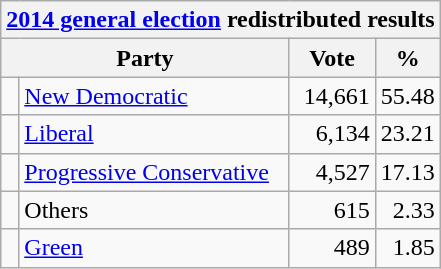<table class="wikitable">
<tr>
<th colspan="4"><a href='#'>2014 general election</a> redistributed results</th>
</tr>
<tr>
<th bgcolor="#DDDDFF" width="130px" colspan="2">Party</th>
<th bgcolor="#DDDDFF" width="50px">Vote</th>
<th bgcolor="#DDDDFF" width="30px">%</th>
</tr>
<tr>
<td> </td>
<td><a href='#'>New Democratic</a></td>
<td align=right>14,661</td>
<td align=right>55.48</td>
</tr>
<tr>
<td> </td>
<td><a href='#'>Liberal</a></td>
<td align=right>6,134</td>
<td align=right>23.21</td>
</tr>
<tr>
<td> </td>
<td><a href='#'>Progressive Conservative</a></td>
<td align=right>4,527</td>
<td align=right>17.13</td>
</tr>
<tr>
<td> </td>
<td>Others</td>
<td align=right>615</td>
<td align=right>2.33</td>
</tr>
<tr>
<td> </td>
<td><a href='#'>Green</a></td>
<td align=right>489</td>
<td align=right>1.85</td>
</tr>
</table>
